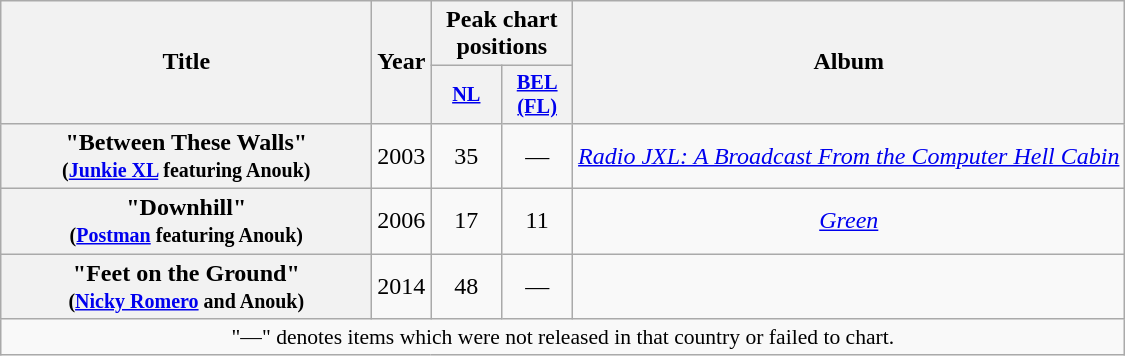<table class="wikitable plainrowheaders" style="text-align:center;">
<tr>
<th scope="col" rowspan="2" style="width:15em;">Title</th>
<th scope="col" rowspan="2" style="width:1em;">Year</th>
<th scope="col" colspan="2">Peak chart positions</th>
<th scope="col" rowspan="2">Album</th>
</tr>
<tr>
<th scope="col" style="width:3em;font-size:85%;"><a href='#'>NL</a><br></th>
<th scope="col" style="width:3em;font-size:85%;"><a href='#'>BEL<br>(FL)</a><br></th>
</tr>
<tr>
<th scope="row">"Between These Walls"<br><small>(<a href='#'>Junkie XL</a> featuring Anouk)</small></th>
<td>2003</td>
<td>35</td>
<td>—</td>
<td><em><a href='#'>Radio JXL: A Broadcast From the Computer Hell Cabin</a></em></td>
</tr>
<tr>
<th scope="row">"Downhill"<br><small>(<a href='#'>Postman</a> featuring Anouk)</small></th>
<td>2006</td>
<td>17</td>
<td>11</td>
<td><em><a href='#'>Green</a></em></td>
</tr>
<tr>
<th scope="row">"Feet on the Ground"<br><small>(<a href='#'>Nicky Romero</a> and Anouk)</small></th>
<td>2014</td>
<td>48</td>
<td>—</td>
<td></td>
</tr>
<tr>
<td colspan="5" style="font-size:90%">"—" denotes items which were not released in that country or failed to chart.</td>
</tr>
</table>
